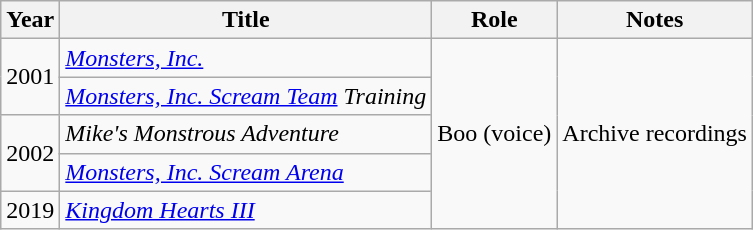<table class="wikitable sortable">
<tr>
<th>Year</th>
<th>Title</th>
<th>Role</th>
<th>Notes</th>
</tr>
<tr>
<td rowspan="2">2001</td>
<td><em><a href='#'>Monsters, Inc.</a></em></td>
<td rowspan="5">Boo (voice)</td>
<td rowspan="5">Archive recordings</td>
</tr>
<tr>
<td><em><a href='#'>Monsters, Inc. Scream Team</a> Training</em></td>
</tr>
<tr>
<td rowspan="2">2002</td>
<td><em>Mike's Monstrous Adventure</em></td>
</tr>
<tr>
<td><em><a href='#'>Monsters, Inc. Scream Arena</a></em></td>
</tr>
<tr>
<td>2019</td>
<td><em><a href='#'>Kingdom Hearts III</a></em></td>
</tr>
</table>
